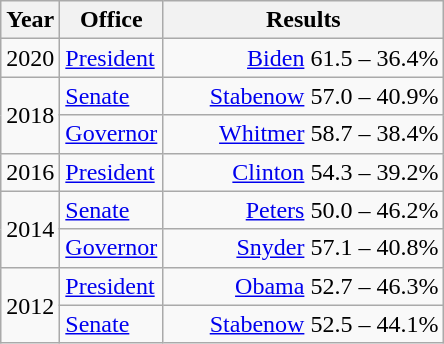<table class=wikitable>
<tr>
<th width="30">Year</th>
<th width="60">Office</th>
<th width="180">Results</th>
</tr>
<tr>
<td>2020</td>
<td><a href='#'>President</a></td>
<td align="right" ><a href='#'>Biden</a> 61.5 – 36.4%</td>
</tr>
<tr>
<td rowspan="2">2018</td>
<td><a href='#'>Senate</a></td>
<td align="right" ><a href='#'>Stabenow</a> 57.0 – 40.9%</td>
</tr>
<tr>
<td><a href='#'>Governor</a></td>
<td align="right" ><a href='#'>Whitmer</a> 58.7 – 38.4%</td>
</tr>
<tr>
<td>2016</td>
<td><a href='#'>President</a></td>
<td align="right" ><a href='#'>Clinton</a> 54.3 – 39.2%</td>
</tr>
<tr>
<td rowspan="2">2014</td>
<td><a href='#'>Senate</a></td>
<td align="right" ><a href='#'>Peters</a> 50.0 – 46.2%</td>
</tr>
<tr>
<td><a href='#'>Governor</a></td>
<td align="right" ><a href='#'>Snyder</a> 57.1 – 40.8%</td>
</tr>
<tr>
<td rowspan="2">2012</td>
<td><a href='#'>President</a></td>
<td align="right" ><a href='#'>Obama</a> 52.7 – 46.3%</td>
</tr>
<tr>
<td><a href='#'>Senate</a></td>
<td align="right" ><a href='#'>Stabenow</a> 52.5 – 44.1%</td>
</tr>
</table>
